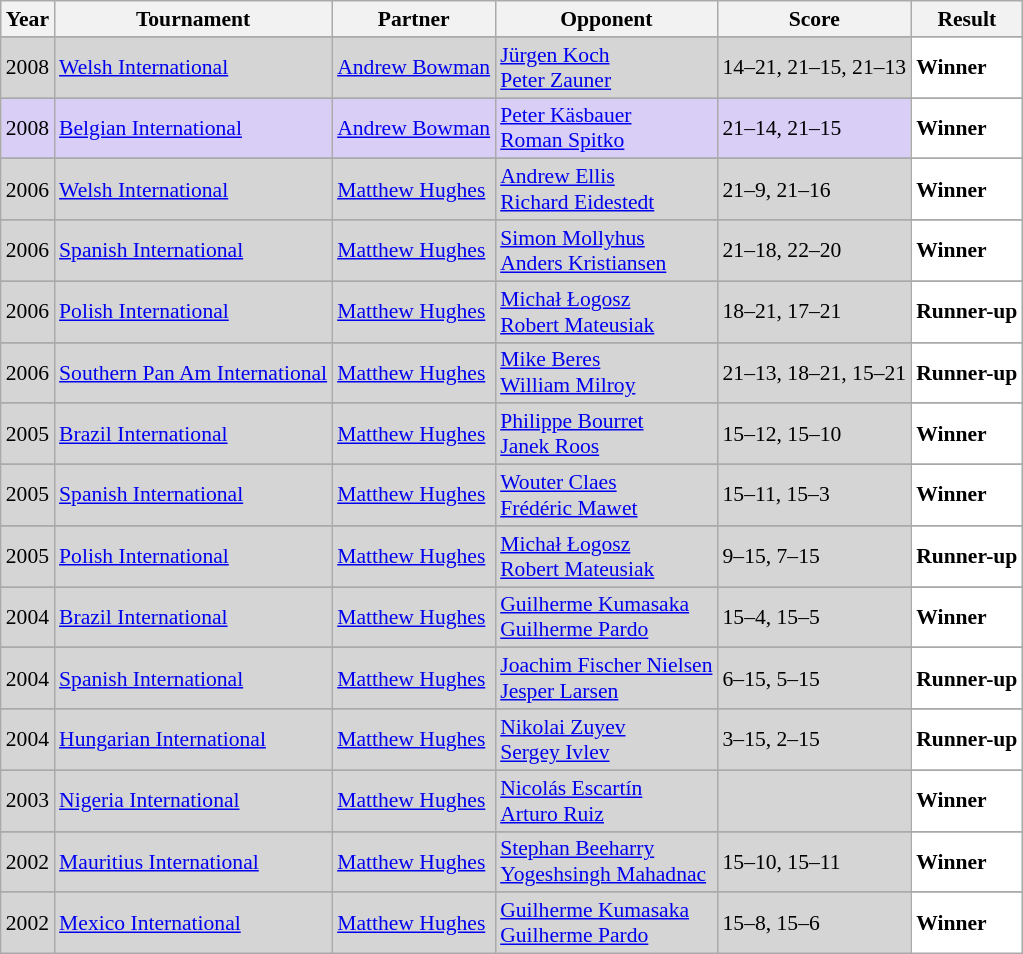<table class="sortable wikitable" style="font-size: 90%;">
<tr>
<th>Year</th>
<th>Tournament</th>
<th>Partner</th>
<th>Opponent</th>
<th>Score</th>
<th>Result</th>
</tr>
<tr>
</tr>
<tr style="background:#D5D5D5">
<td align="center">2008</td>
<td align="left"><a href='#'>Welsh International</a></td>
<td align="left"> <a href='#'>Andrew Bowman</a></td>
<td align="left"> <a href='#'>Jürgen Koch</a><br> <a href='#'>Peter Zauner</a></td>
<td align="left">14–21, 21–15, 21–13</td>
<td style="text-align:left; background:white"> <strong>Winner</strong></td>
</tr>
<tr>
</tr>
<tr style="background:#D8CEF6">
<td align="center">2008</td>
<td align="left"><a href='#'>Belgian International</a></td>
<td align="left"> <a href='#'>Andrew Bowman</a></td>
<td align="left"> <a href='#'>Peter Käsbauer</a><br> <a href='#'>Roman Spitko</a></td>
<td align="left">21–14, 21–15</td>
<td style="text-align:left; background:white"> <strong>Winner</strong></td>
</tr>
<tr>
</tr>
<tr style="background:#D5D5D5">
<td align="center">2006</td>
<td align="left"><a href='#'>Welsh International</a></td>
<td align="left"> <a href='#'>Matthew Hughes</a></td>
<td align="left"> <a href='#'>Andrew Ellis</a><br> <a href='#'>Richard Eidestedt</a></td>
<td align="left">21–9, 21–16</td>
<td style="text-align:left; background:white"> <strong>Winner</strong></td>
</tr>
<tr>
</tr>
<tr style="background:#D5D5D5">
<td align="center">2006</td>
<td align="left"><a href='#'>Spanish International</a></td>
<td align="left"> <a href='#'>Matthew Hughes</a></td>
<td align="left"> <a href='#'>Simon Mollyhus</a><br> <a href='#'>Anders Kristiansen</a></td>
<td align="left">21–18, 22–20</td>
<td style="text-align:left; background:white"> <strong>Winner</strong></td>
</tr>
<tr>
</tr>
<tr style="background:#D5D5D5">
<td align="center">2006</td>
<td align="left"><a href='#'>Polish International</a></td>
<td align="left"> <a href='#'>Matthew Hughes</a></td>
<td align="left"> <a href='#'>Michał Łogosz</a><br> <a href='#'>Robert Mateusiak</a></td>
<td align="left">18–21, 17–21</td>
<td style="text-align:left; background:white"> <strong>Runner-up</strong></td>
</tr>
<tr>
</tr>
<tr style="background:#D5D5D5">
<td align="center">2006</td>
<td align="left"><a href='#'>Southern Pan Am International</a></td>
<td align="left"> <a href='#'>Matthew Hughes</a></td>
<td align="left"> <a href='#'>Mike Beres</a><br> <a href='#'>William Milroy</a></td>
<td align="left">21–13, 18–21, 15–21</td>
<td style="text-align:left; background:white"> <strong>Runner-up</strong></td>
</tr>
<tr>
</tr>
<tr style="background:#D5D5D5">
<td align="center">2005</td>
<td align="left"><a href='#'>Brazil International</a></td>
<td align="left"> <a href='#'>Matthew Hughes</a></td>
<td align="left"> <a href='#'>Philippe Bourret</a><br> <a href='#'>Janek Roos</a></td>
<td align="left">15–12, 15–10</td>
<td style="text-align:left; background:white"> <strong>Winner</strong></td>
</tr>
<tr>
</tr>
<tr style="background:#D5D5D5">
<td align="center">2005</td>
<td align="left"><a href='#'>Spanish International</a></td>
<td align="left"> <a href='#'>Matthew Hughes</a></td>
<td align="left"> <a href='#'>Wouter Claes</a><br> <a href='#'>Frédéric Mawet</a></td>
<td align="left">15–11, 15–3</td>
<td style="text-align:left; background:white"> <strong>Winner</strong></td>
</tr>
<tr>
</tr>
<tr style="background:#D5D5D5">
<td align="center">2005</td>
<td align="left"><a href='#'>Polish International</a></td>
<td align="left"> <a href='#'>Matthew Hughes</a></td>
<td align="left"> <a href='#'>Michał Łogosz</a><br> <a href='#'>Robert Mateusiak</a></td>
<td align="left">9–15, 7–15</td>
<td style="text-align:left; background:white"> <strong>Runner-up</strong></td>
</tr>
<tr>
</tr>
<tr style="background:#D5D5D5">
<td align="center">2004</td>
<td align="left"><a href='#'>Brazil International</a></td>
<td align="left"> <a href='#'>Matthew Hughes</a></td>
<td align="left"> <a href='#'>Guilherme Kumasaka</a><br> <a href='#'>Guilherme Pardo</a></td>
<td align="left">15–4, 15–5</td>
<td style="text-align:left; background:white"> <strong>Winner</strong></td>
</tr>
<tr>
</tr>
<tr style="background:#D5D5D5">
<td align="center">2004</td>
<td align="left"><a href='#'>Spanish International</a></td>
<td align="left"> <a href='#'>Matthew Hughes</a></td>
<td align="left"> <a href='#'>Joachim Fischer Nielsen</a><br> <a href='#'>Jesper Larsen</a></td>
<td align="left">6–15, 5–15</td>
<td style="text-align:left; background:white"> <strong>Runner-up</strong></td>
</tr>
<tr>
</tr>
<tr style="background:#D5D5D5">
<td align="center">2004</td>
<td align="left"><a href='#'>Hungarian International</a></td>
<td align="left"> <a href='#'>Matthew Hughes</a></td>
<td align="left"> <a href='#'>Nikolai Zuyev</a><br> <a href='#'>Sergey Ivlev</a></td>
<td align="left">3–15, 2–15</td>
<td style="text-align:left; background:white"> <strong>Runner-up</strong></td>
</tr>
<tr>
</tr>
<tr style="background:#D5D5D5">
<td align="center">2003</td>
<td align="left"><a href='#'>Nigeria International</a></td>
<td align="left"> <a href='#'>Matthew Hughes</a></td>
<td align="left"> <a href='#'>Nicolás Escartín</a><br> <a href='#'>Arturo Ruiz</a></td>
<td align="left"></td>
<td style="text-align:left; background:white"> <strong>Winner</strong></td>
</tr>
<tr>
</tr>
<tr style="background:#D5D5D5">
<td align="center">2002</td>
<td align="left"><a href='#'>Mauritius International</a></td>
<td align="left"> <a href='#'>Matthew Hughes</a></td>
<td align="left"> <a href='#'>Stephan Beeharry</a><br> <a href='#'>Yogeshsingh Mahadnac</a></td>
<td align="left">15–10, 15–11</td>
<td style="text-align:left; background:white"> <strong>Winner</strong></td>
</tr>
<tr>
</tr>
<tr style="background:#D5D5D5">
<td align="center">2002</td>
<td align="left"><a href='#'>Mexico International</a></td>
<td align="left"> <a href='#'>Matthew Hughes</a></td>
<td align="left"> <a href='#'>Guilherme Kumasaka</a><br> <a href='#'>Guilherme Pardo</a></td>
<td align="left">15–8, 15–6</td>
<td style="text-align:left; background:white"> <strong>Winner</strong></td>
</tr>
</table>
